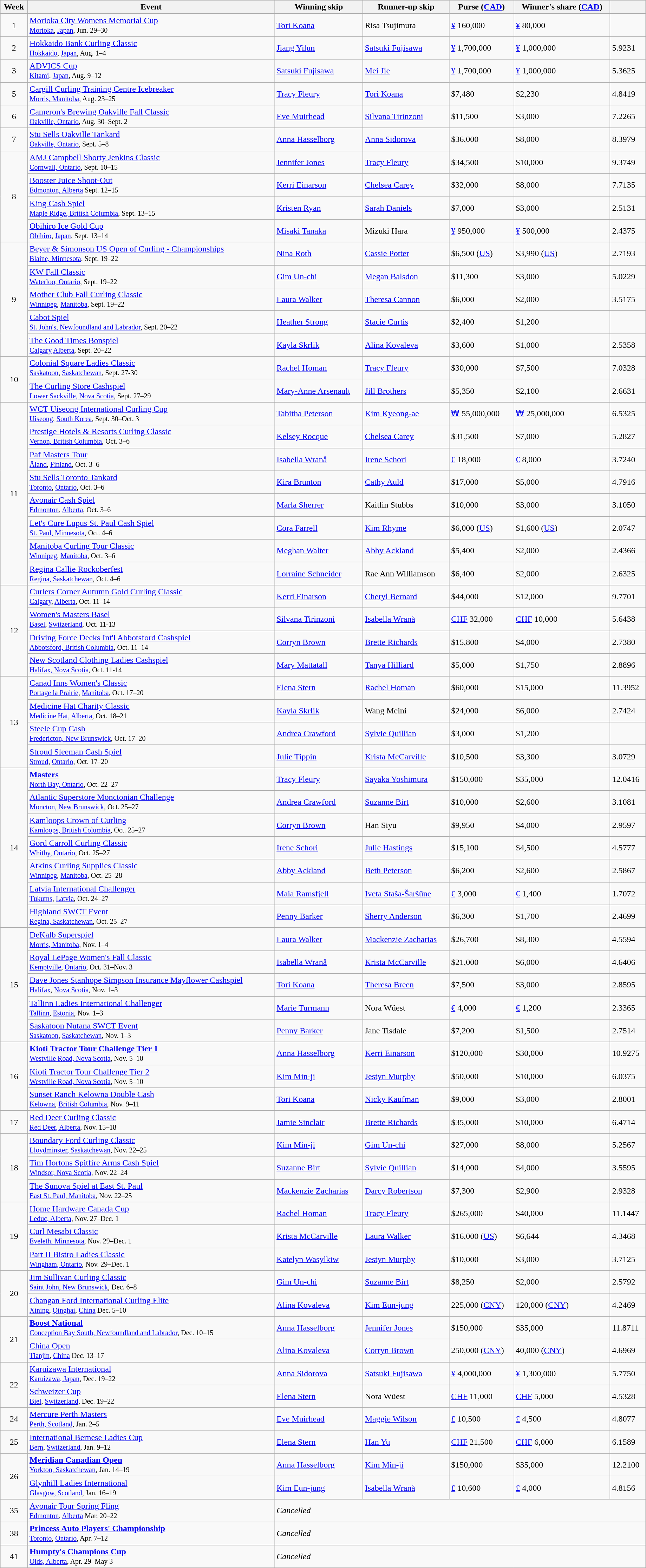<table class="wikitable sortable" style="margin-right:0; width:97%">
<tr>
<th>Week</th>
<th>Event</th>
<th>Winning skip</th>
<th>Runner-up skip</th>
<th>Purse (<a href='#'>CAD</a>)</th>
<th>Winner's share (<a href='#'>CAD</a>)</th>
<th></th>
</tr>
<tr>
<td align=center>1</td>
<td><a href='#'>Morioka City Womens Memorial Cup</a> <br> <small><a href='#'>Morioka</a>, <a href='#'>Japan</a>, Jun. 29–30</small></td>
<td> <a href='#'>Tori Koana</a></td>
<td> Risa Tsujimura</td>
<td><a href='#'>¥</a> 160,000</td>
<td><a href='#'>¥</a> 80,000</td>
<td></td>
</tr>
<tr>
<td align=center>2</td>
<td><a href='#'>Hokkaido Bank Curling Classic</a> <br> <small><a href='#'>Hokkaido</a>, <a href='#'>Japan</a>, Aug. 1–4</small></td>
<td> <a href='#'>Jiang Yilun</a></td>
<td> <a href='#'>Satsuki Fujisawa</a></td>
<td><a href='#'>¥</a> 1,700,000</td>
<td><a href='#'>¥</a> 1,000,000</td>
<td>5.9231</td>
</tr>
<tr>
<td align=center>3</td>
<td><a href='#'>ADVICS Cup</a> <br> <small><a href='#'>Kitami</a>, <a href='#'>Japan</a>, Aug. 9–12</small></td>
<td> <a href='#'>Satsuki Fujisawa</a></td>
<td> <a href='#'>Mei Jie</a></td>
<td><a href='#'>¥</a> 1,700,000</td>
<td><a href='#'>¥</a> 1,000,000</td>
<td>5.3625</td>
</tr>
<tr>
<td align=center>5</td>
<td><a href='#'>Cargill Curling Training Centre Icebreaker</a> <br> <small><a href='#'>Morris, Manitoba</a>, Aug. 23–25</small></td>
<td> <a href='#'>Tracy Fleury</a></td>
<td> <a href='#'>Tori Koana</a></td>
<td>$7,480</td>
<td>$2,230</td>
<td>4.8419</td>
</tr>
<tr>
<td align=center>6</td>
<td><a href='#'>Cameron's Brewing Oakville Fall Classic</a> <br> <small><a href='#'>Oakville, Ontario</a>, Aug. 30–Sept. 2</small></td>
<td> <a href='#'>Eve Muirhead</a></td>
<td> <a href='#'>Silvana Tirinzoni</a></td>
<td>$11,500</td>
<td>$3,000</td>
<td>7.2265</td>
</tr>
<tr>
<td align=center>7</td>
<td><a href='#'>Stu Sells Oakville Tankard</a> <br> <small><a href='#'>Oakville, Ontario</a>, Sept. 5–8</small></td>
<td> <a href='#'>Anna Hasselborg</a></td>
<td> <a href='#'>Anna Sidorova</a></td>
<td>$36,000</td>
<td>$8,000</td>
<td>8.3979</td>
</tr>
<tr>
<td align=center rowspan=4>8</td>
<td><a href='#'>AMJ Campbell Shorty Jenkins Classic</a> <br> <small><a href='#'>Cornwall, Ontario</a>, Sept. 10–15</small></td>
<td> <a href='#'>Jennifer Jones</a></td>
<td> <a href='#'>Tracy Fleury</a></td>
<td>$34,500</td>
<td>$10,000</td>
<td>9.3749</td>
</tr>
<tr>
<td><a href='#'>Booster Juice Shoot-Out</a> <br> <small><a href='#'>Edmonton, Alberta</a> Sept. 12–15</small></td>
<td> <a href='#'>Kerri Einarson</a></td>
<td> <a href='#'>Chelsea Carey</a></td>
<td>$32,000</td>
<td>$8,000</td>
<td>7.7135</td>
</tr>
<tr>
<td><a href='#'>King Cash Spiel</a> <br> <small><a href='#'>Maple Ridge, British Columbia</a>, Sept. 13–15</small></td>
<td> <a href='#'>Kristen Ryan</a></td>
<td> <a href='#'>Sarah Daniels</a></td>
<td>$7,000</td>
<td>$3,000</td>
<td>2.5131</td>
</tr>
<tr>
<td><a href='#'>Obihiro Ice Gold Cup</a> <br> <small><a href='#'>Obihiro</a>, <a href='#'>Japan</a>, Sept. 13–14</small></td>
<td> <a href='#'>Misaki Tanaka</a></td>
<td> Mizuki Hara</td>
<td><a href='#'>¥</a> 950,000</td>
<td><a href='#'>¥</a> 500,000</td>
<td>2.4375</td>
</tr>
<tr>
<td align=center rowspan=5>9</td>
<td><a href='#'>Beyer & Simonson US Open of Curling - Championships</a> <br> <small><a href='#'>Blaine, Minnesota</a>, Sept. 19–22</small></td>
<td> <a href='#'>Nina Roth</a></td>
<td> <a href='#'>Cassie Potter</a></td>
<td>$6,500 (<a href='#'>US</a>)</td>
<td>$3,990 (<a href='#'>US</a>)</td>
<td>2.7193</td>
</tr>
<tr>
<td><a href='#'>KW Fall Classic</a> <br> <small><a href='#'>Waterloo, Ontario</a>, Sept. 19–22</small></td>
<td> <a href='#'>Gim Un-chi</a></td>
<td> <a href='#'>Megan Balsdon</a></td>
<td>$11,300</td>
<td>$3,000</td>
<td>5.0229</td>
</tr>
<tr>
<td><a href='#'>Mother Club Fall Curling Classic</a> <br> <small><a href='#'>Winnipeg</a>, <a href='#'>Manitoba</a>, Sept. 19–22</small></td>
<td> <a href='#'>Laura Walker</a></td>
<td> <a href='#'>Theresa Cannon</a></td>
<td>$6,000</td>
<td>$2,000</td>
<td>3.5175</td>
</tr>
<tr>
<td><a href='#'>Cabot Spiel</a> <br> <small><a href='#'>St. John's, Newfoundland and Labrador</a>, Sept. 20–22</small></td>
<td> <a href='#'>Heather Strong</a></td>
<td> <a href='#'>Stacie Curtis</a></td>
<td>$2,400</td>
<td>$1,200</td>
<td></td>
</tr>
<tr>
<td><a href='#'>The Good Times Bonspiel</a> <br> <small><a href='#'>Calgary</a> <a href='#'>Alberta</a>, Sept. 20–22</small></td>
<td> <a href='#'>Kayla Skrlik</a></td>
<td> <a href='#'>Alina Kovaleva</a></td>
<td>$3,600</td>
<td>$1,000</td>
<td>2.5358</td>
</tr>
<tr>
<td align=center rowspan=2>10</td>
<td><a href='#'>Colonial Square Ladies Classic</a> <br> <small><a href='#'>Saskatoon</a>, <a href='#'>Saskatchewan</a>, Sept. 27-30</small></td>
<td> <a href='#'>Rachel Homan</a></td>
<td> <a href='#'>Tracy Fleury</a></td>
<td>$30,000</td>
<td>$7,500</td>
<td>7.0328</td>
</tr>
<tr>
<td><a href='#'>The Curling Store Cashspiel</a> <br> <small><a href='#'>Lower Sackville, Nova Scotia</a>, Sept. 27–29</small></td>
<td> <a href='#'>Mary-Anne Arsenault</a></td>
<td> <a href='#'>Jill Brothers</a></td>
<td>$5,350</td>
<td>$2,100</td>
<td>2.6631</td>
</tr>
<tr>
<td align=center rowspan=8>11</td>
<td><a href='#'>WCT Uiseong International Curling Cup</a> <br> <small><a href='#'>Uiseong</a>, <a href='#'>South Korea</a>, Sept. 30–Oct. 3</small></td>
<td> <a href='#'>Tabitha Peterson</a></td>
<td> <a href='#'>Kim Kyeong-ae</a></td>
<td><a href='#'>₩</a> 55,000,000</td>
<td><a href='#'>₩</a> 25,000,000</td>
<td>6.5325</td>
</tr>
<tr>
<td><a href='#'>Prestige Hotels & Resorts Curling Classic</a> <br> <small><a href='#'>Vernon, British Columbia</a>, Oct. 3–6</small></td>
<td> <a href='#'>Kelsey Rocque</a></td>
<td> <a href='#'>Chelsea Carey</a></td>
<td>$31,500</td>
<td>$7,000</td>
<td>5.2827</td>
</tr>
<tr>
<td><a href='#'>Paf Masters Tour</a> <br> <small><a href='#'>Åland</a>, <a href='#'>Finland</a>, Oct. 3–6</small></td>
<td> <a href='#'>Isabella Wranå</a></td>
<td> <a href='#'>Irene Schori</a></td>
<td><a href='#'>€</a> 18,000</td>
<td><a href='#'>€</a> 8,000</td>
<td>3.7240</td>
</tr>
<tr>
<td><a href='#'>Stu Sells Toronto Tankard</a> <br> <small><a href='#'>Toronto</a>, <a href='#'>Ontario</a>, Oct. 3–6</small></td>
<td> <a href='#'>Kira Brunton</a></td>
<td> <a href='#'>Cathy Auld</a></td>
<td>$17,000</td>
<td>$5,000</td>
<td>4.7916</td>
</tr>
<tr>
<td><a href='#'>Avonair Cash Spiel</a> <br> <small><a href='#'>Edmonton</a>, <a href='#'>Alberta</a>, Oct. 3–6</small></td>
<td> <a href='#'>Marla Sherrer</a></td>
<td> Kaitlin Stubbs</td>
<td>$10,000</td>
<td>$3,000</td>
<td>3.1050</td>
</tr>
<tr>
<td><a href='#'>Let's Cure Lupus St. Paul Cash Spiel</a>  <br> <small><a href='#'>St. Paul, Minnesota</a>, Oct. 4–6</small></td>
<td> <a href='#'>Cora Farrell</a></td>
<td> <a href='#'>Kim Rhyme</a></td>
<td>$6,000 (<a href='#'>US</a>)</td>
<td>$1,600 (<a href='#'>US</a>)</td>
<td>2.0747</td>
</tr>
<tr>
<td><a href='#'>Manitoba Curling Tour Classic</a> <br> <small><a href='#'>Winnipeg</a>, <a href='#'>Manitoba</a>, Oct. 3–6</small></td>
<td> <a href='#'>Meghan Walter</a></td>
<td> <a href='#'>Abby Ackland</a></td>
<td>$5,400</td>
<td>$2,000</td>
<td>2.4366</td>
</tr>
<tr>
<td><a href='#'>Regina Callie Rockoberfest</a> <br> <small><a href='#'>Regina, Saskatchewan</a>, Oct. 4–6</small></td>
<td> <a href='#'>Lorraine Schneider</a></td>
<td> Rae Ann Williamson</td>
<td>$6,400</td>
<td>$2,000</td>
<td>2.6325</td>
</tr>
<tr>
<td align=center rowspan=4>12</td>
<td><a href='#'>Curlers Corner Autumn Gold Curling Classic</a> <br> <small><a href='#'>Calgary</a>, <a href='#'>Alberta</a>, Oct. 11–14</small></td>
<td> <a href='#'>Kerri Einarson</a></td>
<td> <a href='#'>Cheryl Bernard</a></td>
<td>$44,000</td>
<td>$12,000</td>
<td>9.7701</td>
</tr>
<tr>
<td><a href='#'>Women's Masters Basel</a> <br> <small><a href='#'>Basel</a>, <a href='#'>Switzerland</a>, Oct. 11-13</small></td>
<td> <a href='#'>Silvana Tirinzoni</a></td>
<td> <a href='#'>Isabella Wranå</a></td>
<td><a href='#'>CHF</a> 32,000</td>
<td><a href='#'>CHF</a> 10,000</td>
<td>5.6438</td>
</tr>
<tr>
<td><a href='#'>Driving Force Decks Int'l Abbotsford Cashspiel</a> <br> <small><a href='#'>Abbotsford, British Columbia</a>, Oct. 11–14</small></td>
<td> <a href='#'>Corryn Brown</a></td>
<td> <a href='#'>Brette Richards</a></td>
<td>$15,800</td>
<td>$4,000</td>
<td>2.7380</td>
</tr>
<tr>
<td><a href='#'>New Scotland Clothing Ladies Cashspiel</a> <br> <small><a href='#'>Halifax, Nova Scotia</a>, Oct. 11-14</small></td>
<td> <a href='#'>Mary Mattatall</a></td>
<td> <a href='#'>Tanya Hilliard</a></td>
<td>$5,000</td>
<td>$1,750</td>
<td>2.8896</td>
</tr>
<tr>
<td align=center rowspan=4>13</td>
<td><a href='#'>Canad Inns Women's Classic</a> <br> <small><a href='#'>Portage la Prairie</a>, <a href='#'>Manitoba</a>, Oct. 17–20</small></td>
<td> <a href='#'>Elena Stern</a></td>
<td> <a href='#'>Rachel Homan</a></td>
<td>$60,000</td>
<td>$15,000</td>
<td>11.3952</td>
</tr>
<tr>
<td><a href='#'>Medicine Hat Charity Classic</a> <br> <small><a href='#'>Medicine Hat, Alberta</a>, Oct. 18–21</small></td>
<td> <a href='#'>Kayla Skrlik</a></td>
<td> Wang Meini</td>
<td>$24,000</td>
<td>$6,000</td>
<td>2.7424</td>
</tr>
<tr>
<td><a href='#'>Steele Cup Cash</a> <br> <small><a href='#'>Fredericton, New Brunswick</a>, Oct. 17–20</small></td>
<td> <a href='#'>Andrea Crawford</a></td>
<td> <a href='#'>Sylvie Quillian</a></td>
<td>$3,000</td>
<td>$1,200</td>
<td></td>
</tr>
<tr>
<td><a href='#'>Stroud Sleeman Cash Spiel</a> <br> <small><a href='#'>Stroud</a>, <a href='#'>Ontario</a>, Oct. 17–20</small></td>
<td> <a href='#'>Julie Tippin</a></td>
<td> <a href='#'>Krista McCarville</a></td>
<td>$10,500</td>
<td>$3,300</td>
<td>3.0729</td>
</tr>
<tr>
<td align=center rowspan=7>14</td>
<td><strong><a href='#'>Masters</a></strong> <br> <small><a href='#'>North Bay, Ontario</a>, Oct. 22–27</small></td>
<td> <a href='#'>Tracy Fleury</a></td>
<td> <a href='#'>Sayaka Yoshimura</a></td>
<td>$150,000</td>
<td>$35,000</td>
<td>12.0416</td>
</tr>
<tr>
<td><a href='#'>Atlantic Superstore Monctonian Challenge</a> <br> <small><a href='#'>Moncton, New Brunswick</a>, Oct. 25–27</small></td>
<td> <a href='#'>Andrea Crawford</a></td>
<td> <a href='#'>Suzanne Birt</a></td>
<td>$10,000</td>
<td>$2,600</td>
<td>3.1081</td>
</tr>
<tr>
<td><a href='#'>Kamloops Crown of Curling</a> <br> <small><a href='#'>Kamloops, British Columbia</a>, Oct. 25–27</small></td>
<td> <a href='#'>Corryn Brown</a></td>
<td> Han Siyu</td>
<td>$9,950</td>
<td>$4,000</td>
<td>2.9597</td>
</tr>
<tr>
<td><a href='#'>Gord Carroll Curling Classic</a> <br> <small><a href='#'>Whitby, Ontario</a>, Oct. 25–27</small></td>
<td> <a href='#'>Irene Schori</a></td>
<td> <a href='#'>Julie Hastings</a></td>
<td>$15,100</td>
<td>$4,500</td>
<td>4.5777</td>
</tr>
<tr>
<td><a href='#'>Atkins Curling Supplies Classic</a> <br> <small><a href='#'>Winnipeg</a>, <a href='#'>Manitoba</a>, Oct. 25–28</small></td>
<td> <a href='#'>Abby Ackland</a></td>
<td> <a href='#'>Beth Peterson</a></td>
<td>$6,200</td>
<td>$2,600</td>
<td>2.5867</td>
</tr>
<tr>
<td><a href='#'>Latvia International Challenger</a> <br> <small><a href='#'>Tukums</a>, <a href='#'>Latvia</a>, Oct. 24–27</small></td>
<td> <a href='#'>Maia Ramsfjell</a></td>
<td> <a href='#'>Iveta Staša-Šaršūne</a></td>
<td><a href='#'>€</a> 3,000</td>
<td><a href='#'>€</a> 1,400</td>
<td>1.7072</td>
</tr>
<tr>
<td><a href='#'>Highland SWCT Event</a> <br> <small><a href='#'>Regina, Saskatchewan</a>, Oct. 25–27</small></td>
<td> <a href='#'>Penny Barker</a></td>
<td> <a href='#'>Sherry Anderson</a></td>
<td>$6,300</td>
<td>$1,700</td>
<td>2.4699</td>
</tr>
<tr>
<td align=center rowspan=5>15</td>
<td><a href='#'>DeKalb Superspiel</a> <br> <small><a href='#'>Morris, Manitoba</a>, Nov. 1–4</small></td>
<td> <a href='#'>Laura Walker</a></td>
<td> <a href='#'>Mackenzie Zacharias</a></td>
<td>$26,700</td>
<td>$8,300</td>
<td>4.5594</td>
</tr>
<tr>
<td><a href='#'>Royal LePage Women's Fall Classic</a> <br> <small><a href='#'>Kemptville</a>, <a href='#'>Ontario</a>, Oct. 31–Nov. 3</small></td>
<td> <a href='#'>Isabella Wranå</a></td>
<td> <a href='#'>Krista McCarville</a></td>
<td>$21,000</td>
<td>$6,000</td>
<td>4.6406</td>
</tr>
<tr>
<td><a href='#'>Dave Jones Stanhope Simpson Insurance Mayflower Cashspiel</a> <br> <small><a href='#'>Halifax</a>, <a href='#'>Nova Scotia</a>, Nov. 1–3</small></td>
<td> <a href='#'>Tori Koana</a></td>
<td> <a href='#'>Theresa Breen</a></td>
<td>$7,500</td>
<td>$3,000</td>
<td>2.8595</td>
</tr>
<tr>
<td><a href='#'>Tallinn Ladies International Challenger</a> <br> <small><a href='#'>Tallinn</a>, <a href='#'>Estonia</a>, Nov. 1–3</small></td>
<td> <a href='#'>Marie Turmann</a></td>
<td> Nora Wüest</td>
<td><a href='#'>€</a> 4,000</td>
<td><a href='#'>€</a> 1,200</td>
<td>2.3365</td>
</tr>
<tr>
<td><a href='#'>Saskatoon Nutana SWCT Event</a> <br> <small><a href='#'>Saskatoon</a>, <a href='#'>Saskatchewan</a>, Nov. 1–3</small></td>
<td> <a href='#'>Penny Barker</a></td>
<td> Jane Tisdale</td>
<td>$7,200</td>
<td>$1,500</td>
<td>2.7514</td>
</tr>
<tr>
<td align=center rowspan=3>16</td>
<td><strong><a href='#'>Kioti Tractor Tour Challenge Tier 1</a></strong> <br> <small><a href='#'>Westville Road, Nova Scotia</a>, Nov. 5–10</small></td>
<td> <a href='#'>Anna Hasselborg</a></td>
<td> <a href='#'>Kerri Einarson</a></td>
<td>$120,000</td>
<td>$30,000</td>
<td>10.9275</td>
</tr>
<tr>
<td><a href='#'>Kioti Tractor Tour Challenge Tier 2</a> <br> <small><a href='#'>Westville Road, Nova Scotia</a>, Nov. 5–10</small></td>
<td> <a href='#'>Kim Min-ji</a></td>
<td> <a href='#'>Jestyn Murphy</a></td>
<td>$50,000</td>
<td>$10,000</td>
<td>6.0375</td>
</tr>
<tr>
<td><a href='#'>Sunset Ranch Kelowna Double Cash</a> <br> <small><a href='#'>Kelowna</a>, <a href='#'>British Columbia</a>, Nov. 9–11</small></td>
<td> <a href='#'>Tori Koana</a></td>
<td> <a href='#'>Nicky Kaufman</a></td>
<td>$9,000</td>
<td>$3,000</td>
<td>2.8001</td>
</tr>
<tr>
<td align=center>17</td>
<td><a href='#'>Red Deer Curling Classic</a> <br> <small><a href='#'>Red Deer, Alberta</a>, Nov. 15–18</small></td>
<td> <a href='#'>Jamie Sinclair</a></td>
<td> <a href='#'>Brette Richards</a></td>
<td>$35,000</td>
<td>$10,000</td>
<td>6.4714</td>
</tr>
<tr>
<td align=center rowspan=3>18</td>
<td><a href='#'>Boundary Ford Curling Classic</a> <br> <small><a href='#'>Lloydminster, Saskatchewan</a>, Nov. 22–25</small></td>
<td> <a href='#'>Kim Min-ji</a></td>
<td> <a href='#'>Gim Un-chi</a></td>
<td>$27,000</td>
<td>$8,000</td>
<td>5.2567</td>
</tr>
<tr>
<td><a href='#'>Tim Hortons Spitfire Arms Cash Spiel</a> <br> <small><a href='#'>Windsor, Nova Scotia</a>, Nov. 22–24</small></td>
<td> <a href='#'>Suzanne Birt</a></td>
<td> <a href='#'>Sylvie Quillian</a></td>
<td>$14,000</td>
<td>$4,000</td>
<td>3.5595</td>
</tr>
<tr>
<td><a href='#'>The Sunova Spiel at East St. Paul</a> <br> <small><a href='#'>East St. Paul, Manitoba</a>, Nov. 22–25</small></td>
<td> <a href='#'>Mackenzie Zacharias</a></td>
<td> <a href='#'>Darcy Robertson</a></td>
<td>$7,300</td>
<td>$2,900</td>
<td>2.9328</td>
</tr>
<tr>
<td align=center rowspan=3>19</td>
<td><a href='#'>Home Hardware Canada Cup</a> <br> <small><a href='#'>Leduc, Alberta</a>, Nov. 27–Dec. 1</small></td>
<td> <a href='#'>Rachel Homan</a></td>
<td> <a href='#'>Tracy Fleury</a></td>
<td>$265,000</td>
<td>$40,000</td>
<td>11.1447</td>
</tr>
<tr>
<td><a href='#'>Curl Mesabi Classic</a> <br> <small><a href='#'>Eveleth, Minnesota</a>, Nov. 29–Dec. 1</small></td>
<td> <a href='#'>Krista McCarville</a></td>
<td> <a href='#'>Laura Walker</a></td>
<td>$16,000 (<a href='#'>US</a>)</td>
<td>$6,644</td>
<td>4.3468</td>
</tr>
<tr>
<td><a href='#'>Part II Bistro Ladies Classic</a> <br> <small><a href='#'>Wingham, Ontario</a>, Nov. 29–Dec. 1</small></td>
<td> <a href='#'>Katelyn Wasylkiw</a></td>
<td> <a href='#'>Jestyn Murphy</a></td>
<td>$10,000</td>
<td>$3,000</td>
<td>3.7125</td>
</tr>
<tr>
<td align=center rowspan=2>20</td>
<td><a href='#'>Jim Sullivan Curling Classic</a> <br> <small><a href='#'>Saint John, New Brunswick</a>, Dec. 6–8</small></td>
<td> <a href='#'>Gim Un-chi</a></td>
<td> <a href='#'>Suzanne Birt</a></td>
<td>$8,250</td>
<td>$2,000</td>
<td>2.5792</td>
</tr>
<tr>
<td><a href='#'>Changan Ford International Curling Elite</a> <br> <small><a href='#'>Xining</a>, <a href='#'>Qinghai</a>, <a href='#'>China</a> Dec. 5–10</small></td>
<td> <a href='#'>Alina Kovaleva</a></td>
<td> <a href='#'>Kim Eun-jung</a></td>
<td>225,000 (<a href='#'>CNY</a>)</td>
<td>120,000 (<a href='#'>CNY</a>)</td>
<td>4.2469</td>
</tr>
<tr>
<td align=center rowspan=2>21</td>
<td><strong><a href='#'>Boost National</a></strong> <br> <small><a href='#'>Conception Bay South, Newfoundland and Labrador</a>, Dec. 10–15</small></td>
<td> <a href='#'>Anna Hasselborg</a></td>
<td> <a href='#'>Jennifer Jones</a></td>
<td>$150,000</td>
<td>$35,000</td>
<td>11.8711</td>
</tr>
<tr>
<td><a href='#'>China Open</a> <br> <small><a href='#'>Tianjin</a>, <a href='#'>China</a> Dec. 13–17</small></td>
<td> <a href='#'>Alina Kovaleva</a></td>
<td> <a href='#'>Corryn Brown</a></td>
<td>250,000 (<a href='#'>CNY</a>)</td>
<td>40,000 (<a href='#'>CNY</a>)</td>
<td>4.6969</td>
</tr>
<tr>
<td align=center rowspan=2>22</td>
<td><a href='#'>Karuizawa International</a> <br> <small><a href='#'>Karuizawa, Japan</a>, Dec. 19–22</small></td>
<td> <a href='#'>Anna Sidorova</a></td>
<td> <a href='#'>Satsuki Fujisawa</a></td>
<td><a href='#'>¥</a> 4,000,000</td>
<td><a href='#'>¥</a> 1,300,000</td>
<td>5.7750</td>
</tr>
<tr>
<td><a href='#'>Schweizer Cup</a> <br> <small><a href='#'>Biel</a>, <a href='#'>Switzerland</a>, Dec. 19–22</small></td>
<td> <a href='#'>Elena Stern</a></td>
<td> Nora Wüest</td>
<td><a href='#'>CHF</a> 11,000</td>
<td><a href='#'>CHF</a> 5,000</td>
<td>4.5328</td>
</tr>
<tr>
<td align=center>24</td>
<td><a href='#'>Mercure Perth Masters</a> <br> <small><a href='#'>Perth, Scotland</a>, Jan. 2–5</small></td>
<td> <a href='#'>Eve Muirhead</a></td>
<td> <a href='#'>Maggie Wilson</a></td>
<td><a href='#'>£</a> 10,500</td>
<td><a href='#'>£</a> 4,500</td>
<td>4.8077</td>
</tr>
<tr>
<td align=center>25</td>
<td><a href='#'>International Bernese Ladies Cup</a> <br> <small><a href='#'>Bern</a>, <a href='#'>Switzerland</a>, Jan. 9–12</small></td>
<td> <a href='#'>Elena Stern</a></td>
<td> <a href='#'>Han Yu</a></td>
<td><a href='#'>CHF</a> 21,500</td>
<td><a href='#'>CHF</a> 6,000</td>
<td>6.1589</td>
</tr>
<tr>
<td align=center rowspan=2>26</td>
<td><strong><a href='#'>Meridian Canadian Open</a></strong> <br> <small><a href='#'>Yorkton, Saskatchewan</a>, Jan. 14–19</small></td>
<td> <a href='#'>Anna Hasselborg</a></td>
<td> <a href='#'>Kim Min-ji</a></td>
<td>$150,000</td>
<td>$35,000</td>
<td>12.2100</td>
</tr>
<tr>
<td><a href='#'>Glynhill Ladies International</a> <br> <small><a href='#'>Glasgow, Scotland</a>, Jan. 16–19</small></td>
<td> <a href='#'>Kim Eun-jung</a></td>
<td> <a href='#'>Isabella Wranå</a></td>
<td><a href='#'>£</a> 10,600</td>
<td><a href='#'>£</a> 4,000</td>
<td>4.8156</td>
</tr>
<tr>
<td align=center>35</td>
<td><a href='#'>Avonair Tour Spring Fling</a> <br> <small><a href='#'>Edmonton</a>, <a href='#'>Alberta</a> Mar. 20–22</small></td>
<td colspan="5"><em>Cancelled</em></td>
</tr>
<tr>
<td align=center>38</td>
<td><strong><a href='#'>Princess Auto Players' Championship</a></strong> <br> <small><a href='#'>Toronto</a>, <a href='#'>Ontario</a>, Apr. 7–12</small></td>
<td colspan="5"><em>Cancelled</em></td>
</tr>
<tr>
<td align=center>41</td>
<td><strong><a href='#'>Humpty's Champions Cup</a></strong> <br> <small><a href='#'>Olds, Alberta</a>, Apr. 29–May 3</small></td>
<td colspan="5"><em>Cancelled</em></td>
</tr>
</table>
